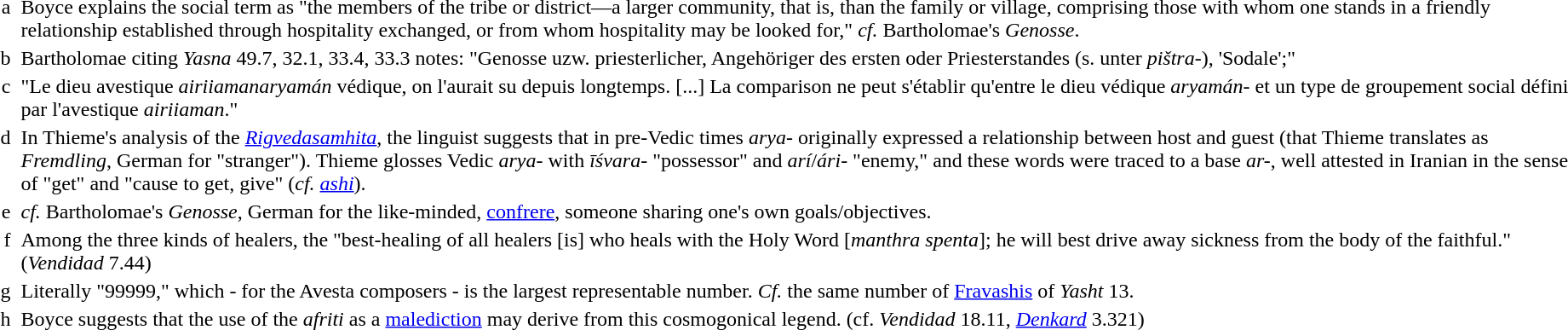<table>
<tr>
<td valign="top" style="width:2em;text-align:right;">a</td>
<td valign="top"></td>
<td>Boyce explains the social term as "the members of the tribe or district—a larger community, that is, than the family or village, comprising those with whom one stands in a friendly relationship established through hospitality exchanged, or from whom hospitality may be looked for," <em>cf.</em> Bartholomae's <em>Genosse</em>.</td>
</tr>
<tr>
<td valign="top" style="width:2em;text-align:right;">b</td>
<td valign="top"></td>
<td>Bartholomae citing <em>Yasna</em> 49.7, 32.1, 33.4, 33.3 notes: "Genosse uzw. priesterlicher, Angehöriger des ersten oder Priesterstandes (s. unter <em>pištra-</em>), 'Sodale';"</td>
</tr>
<tr>
<td valign="top" style="width:2em;text-align:right;">c</td>
<td valign="top"></td>
<td>"Le dieu avestique <em>airiiaman</em><em>aryamán</em> védique, on l'aurait su depuis longtemps. [...] La comparison ne peut s'établir qu'entre le dieu védique <em>aryamán-</em> et un type de groupement social défini par l'avestique <em>airiiaman</em>."</td>
</tr>
<tr>
<td valign="top" style="width:2em;text-align:right;">d</td>
<td valign="top"></td>
<td>In Thieme's analysis of the <em><a href='#'>Rigvedasamhita</a></em>, the linguist suggests that in pre-Vedic times <em>arya-</em> originally expressed a relationship between host and guest (that Thieme translates as <em>Fremdling</em>, German for "stranger"). Thieme glosses Vedic <em>arya-</em> with <em>īśvara-</em> "possessor" and <em>arí</em>/<em>ári-</em> "enemy," and these words were traced to a base <em>ar-</em>, well attested in Iranian in the sense of "get" and "cause to get, give" (<em>cf.</em> <em><a href='#'>ashi</a></em>).</td>
</tr>
<tr>
<td valign="top" style="width:2em;text-align:right;">e</td>
<td valign="top"></td>
<td><em>cf.</em> Bartholomae's <em>Genosse</em>, German for the like-minded, <a href='#'>confrere</a>, someone sharing one's own goals/objectives.</td>
</tr>
<tr>
<td valign="top" style="width:2em;text-align:right;">f</td>
<td valign="top"></td>
<td>Among the three kinds of healers, the "best-healing of all healers [is] who heals with the Holy Word [<em>manthra spenta</em>]; he will best drive away sickness from the body of the faithful." (<em>Vendidad</em> 7.44)</td>
</tr>
<tr>
<td valign="top" style="width:2em;text-align:right;">g</td>
<td valign="top"></td>
<td>Literally "99999," which - for the Avesta composers - is the largest representable number. <em>Cf.</em> the same number of <a href='#'>Fravashis</a> of <em>Yasht</em> 13.</td>
</tr>
<tr>
<td valign="top" style="width:2em;text-align:right;">h</td>
<td valign="top"></td>
<td>Boyce suggests that the use of the <em>afriti</em> as a <a href='#'>malediction</a> may derive from this cosmogonical legend. (cf. <em>Vendidad</em> 18.11, <em><a href='#'>Denkard</a></em> 3.321)</td>
</tr>
</table>
